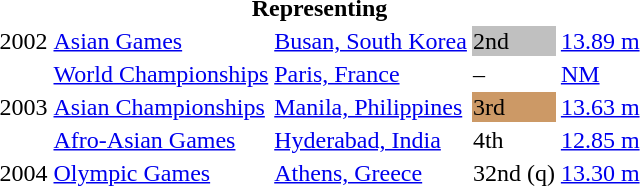<table>
<tr>
<th colspan="5">Representing </th>
</tr>
<tr>
<td>2002</td>
<td><a href='#'>Asian Games</a></td>
<td><a href='#'>Busan, South Korea</a></td>
<td bgcolor=silver>2nd</td>
<td><a href='#'>13.89 m</a></td>
</tr>
<tr>
<td rowspan=3>2003</td>
<td><a href='#'>World Championships</a></td>
<td><a href='#'>Paris, France</a></td>
<td>–</td>
<td><a href='#'>NM</a></td>
</tr>
<tr>
<td><a href='#'>Asian Championships</a></td>
<td><a href='#'>Manila, Philippines</a></td>
<td bgcolor="cc9966">3rd</td>
<td><a href='#'>13.63 m</a></td>
</tr>
<tr>
<td><a href='#'>Afro-Asian Games</a></td>
<td><a href='#'>Hyderabad, India</a></td>
<td>4th</td>
<td><a href='#'>12.85 m</a></td>
</tr>
<tr>
<td>2004</td>
<td><a href='#'>Olympic Games</a></td>
<td><a href='#'>Athens, Greece</a></td>
<td>32nd (q)</td>
<td><a href='#'>13.30 m</a></td>
</tr>
</table>
